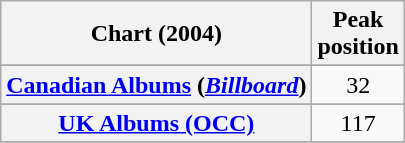<table class="wikitable sortable plainrowheaders">
<tr>
<th>Chart (2004)</th>
<th>Peak<br>position</th>
</tr>
<tr>
</tr>
<tr>
</tr>
<tr>
<th scope="row"><a href='#'>Canadian Albums</a> (<a href='#'><em>Billboard</em></a>)</th>
<td style="text-align:center">32</td>
</tr>
<tr>
</tr>
<tr>
</tr>
<tr>
</tr>
<tr>
</tr>
<tr>
<th scope="row"><a href='#'>UK Albums (OCC)</a></th>
<td align="center">117</td>
</tr>
<tr>
</tr>
</table>
